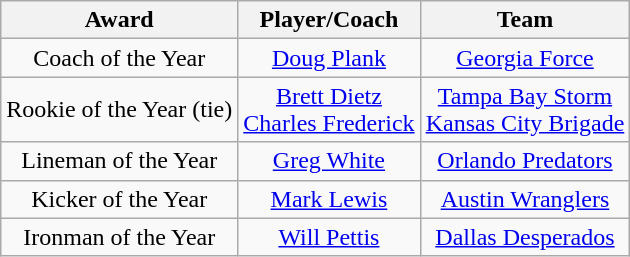<table class="wikitable sortable">
<tr>
<th bgcolor="#DDDDFF">Award</th>
<th bgcolor="#DDDDFF">Player/Coach</th>
<th bgcolor="#DDDDFF">Team</th>
</tr>
<tr align="center">
<td>Coach of the Year</td>
<td><a href='#'>Doug Plank</a></td>
<td><a href='#'>Georgia Force</a></td>
</tr>
<tr align="center">
<td>Rookie of the Year (tie)</td>
<td><a href='#'>Brett Dietz</a><br><a href='#'>Charles Frederick</a></td>
<td><a href='#'>Tampa Bay Storm</a><br><a href='#'>Kansas City Brigade</a></td>
</tr>
<tr align="center">
<td>Lineman of the Year</td>
<td><a href='#'>Greg White</a></td>
<td><a href='#'>Orlando Predators</a></td>
</tr>
<tr align="center">
<td>Kicker of the Year</td>
<td><a href='#'>Mark Lewis</a></td>
<td><a href='#'>Austin Wranglers</a></td>
</tr>
<tr align="center">
<td>Ironman of the Year</td>
<td><a href='#'>Will Pettis</a></td>
<td><a href='#'>Dallas Desperados</a></td>
</tr>
</table>
